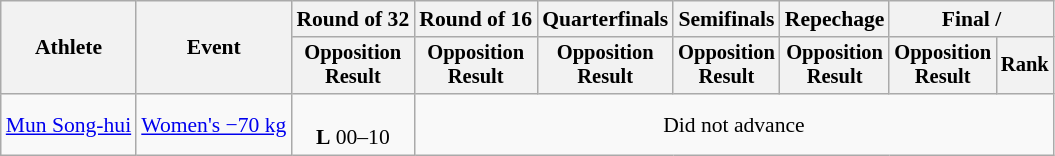<table class="wikitable" style="font-size:90%">
<tr>
<th rowspan="2">Athlete</th>
<th rowspan="2">Event</th>
<th>Round of 32</th>
<th>Round of 16</th>
<th>Quarterfinals</th>
<th>Semifinals</th>
<th>Repechage</th>
<th colspan=2>Final / </th>
</tr>
<tr style="font-size:95%">
<th>Opposition<br>Result</th>
<th>Opposition<br>Result</th>
<th>Opposition<br>Result</th>
<th>Opposition<br>Result</th>
<th>Opposition<br>Result</th>
<th>Opposition<br>Result</th>
<th>Rank</th>
</tr>
<tr align=center>
<td align=left><a href='#'>Mun Song-hui</a></td>
<td align=left><a href='#'>Women's −70 kg</a></td>
<td><br><strong>L</strong> 00–10</td>
<td colspan=6>Did not advance</td>
</tr>
</table>
